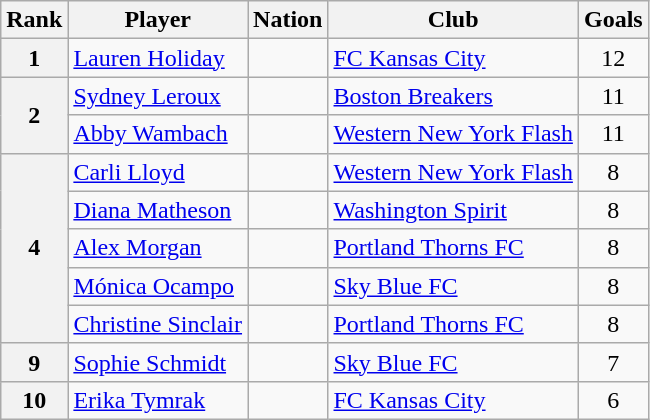<table class="wikitable">
<tr>
<th>Rank</th>
<th>Player</th>
<th>Nation</th>
<th>Club</th>
<th>Goals</th>
</tr>
<tr>
<th>1</th>
<td><a href='#'>Lauren Holiday</a></td>
<td></td>
<td><a href='#'>FC Kansas City</a></td>
<td style="text-align:center;">12</td>
</tr>
<tr>
<th rowspan="2">2</th>
<td><a href='#'>Sydney Leroux</a></td>
<td></td>
<td><a href='#'>Boston Breakers</a></td>
<td style="text-align:center;">11</td>
</tr>
<tr>
<td><a href='#'>Abby Wambach</a></td>
<td></td>
<td><a href='#'>Western New York Flash</a></td>
<td style="text-align:center;">11</td>
</tr>
<tr>
<th rowspan="5">4</th>
<td><a href='#'>Carli Lloyd</a></td>
<td></td>
<td><a href='#'>Western New York Flash</a></td>
<td style="text-align:center;">8</td>
</tr>
<tr>
<td><a href='#'>Diana Matheson</a></td>
<td></td>
<td><a href='#'>Washington Spirit</a></td>
<td style="text-align:center;">8</td>
</tr>
<tr>
<td><a href='#'>Alex Morgan</a></td>
<td></td>
<td><a href='#'>Portland Thorns FC</a></td>
<td style="text-align:center;">8</td>
</tr>
<tr>
<td><a href='#'>Mónica Ocampo</a></td>
<td></td>
<td><a href='#'>Sky Blue FC</a></td>
<td style="text-align:center;">8</td>
</tr>
<tr>
<td><a href='#'>Christine Sinclair</a></td>
<td></td>
<td><a href='#'>Portland Thorns FC</a></td>
<td style="text-align:center;">8</td>
</tr>
<tr>
<th>9</th>
<td><a href='#'>Sophie Schmidt</a></td>
<td></td>
<td><a href='#'>Sky Blue FC</a></td>
<td style="text-align:center;">7</td>
</tr>
<tr>
<th>10</th>
<td><a href='#'>Erika Tymrak</a></td>
<td></td>
<td><a href='#'>FC Kansas City</a></td>
<td style="text-align:center;">6</td>
</tr>
</table>
